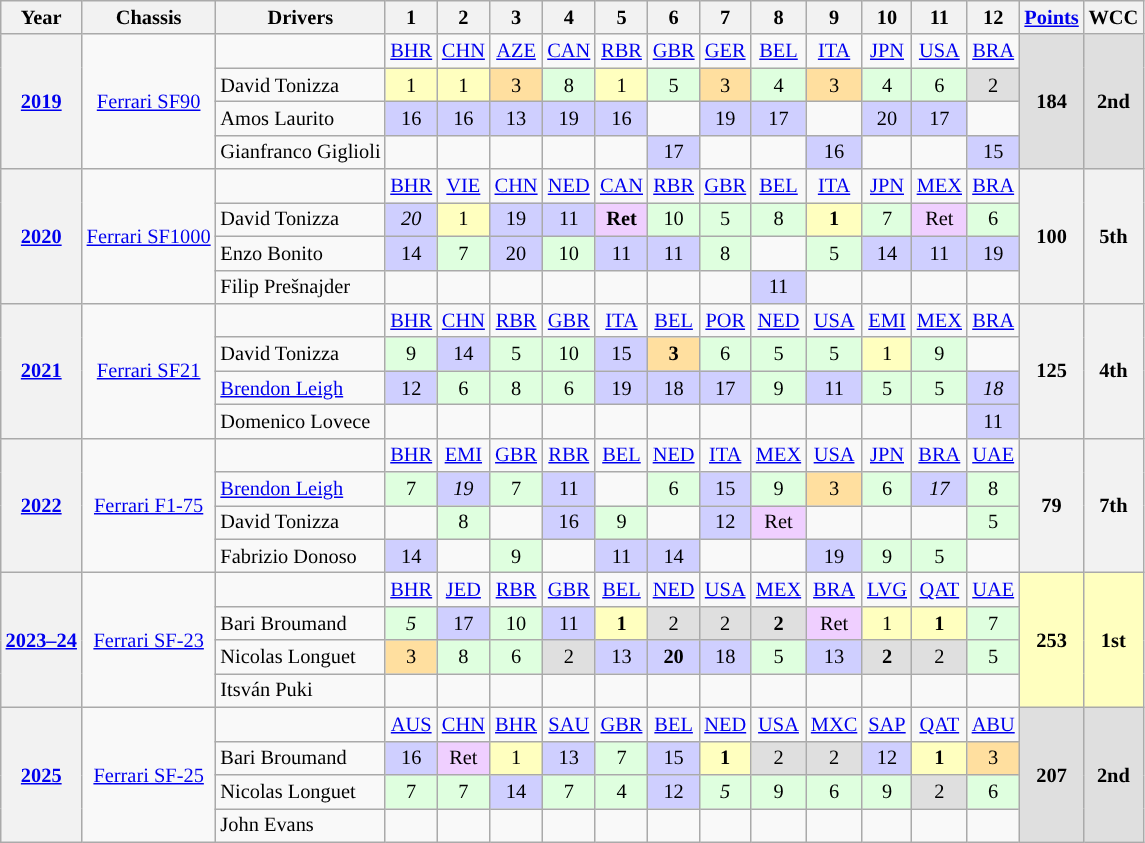<table class="wikitable" style="text-align:center; font-size:85%">
<tr>
<th>Year</th>
<th>Chassis</th>
<th>Drivers</th>
<th>1</th>
<th>2</th>
<th>3</th>
<th>4</th>
<th>5</th>
<th>6</th>
<th>7</th>
<th>8</th>
<th>9</th>
<th>10</th>
<th>11</th>
<th>12</th>
<th><a href='#'>Points</a></th>
<th>WCC</th>
</tr>
<tr>
<th rowspan="4"><a href='#'>2019</a></th>
<td rowspan="4"><a href='#'>Ferrari SF90</a></td>
<td></td>
<td><a href='#'>BHR</a></td>
<td><a href='#'>CHN</a></td>
<td><a href='#'>AZE</a></td>
<td><a href='#'>CAN</a></td>
<td><a href='#'>RBR</a></td>
<td><a href='#'>GBR</a></td>
<td><a href='#'>GER</a></td>
<td><a href='#'>BEL</a></td>
<td><a href='#'>ITA</a></td>
<td><a href='#'>JPN</a></td>
<td><a href='#'>USA</a></td>
<td><a href='#'>BRA</a></td>
<th rowspan="4" style="background:#DFDFDF;">184</th>
<th rowspan="4" style="background:#DFDFDF;">2nd</th>
</tr>
<tr>
<td align="left"> David Tonizza</td>
<td style="background:#FFFFBF">1</td>
<td style="background:#FFFFBF">1</td>
<td style="background:#FFDF9F">3</td>
<td style="background:#DFFFDF">8</td>
<td style="background:#FFFFBF">1</td>
<td style="background:#DFFFDF">5</td>
<td style="background:#FFDF9F">3</td>
<td style="background:#DFFFDF">4</td>
<td style="background:#FFDF9F">3</td>
<td style="background:#DFFFDF">4</td>
<td style="background:#DFFFDF">6</td>
<td style="background:#DFDFDF">2</td>
</tr>
<tr>
<td align="left"> Amos Laurito</td>
<td style="background:#CFCFFF">16</td>
<td style="background:#CFCFFF">16</td>
<td style="background:#CFCFFF">13</td>
<td style="background:#CFCFFF">19</td>
<td style="background:#CFCFFF">16</td>
<td></td>
<td style="background:#CFCFFF">19</td>
<td style="background:#CFCFFF">17</td>
<td></td>
<td style="background:#CFCFFF">20</td>
<td style="background:#CFCFFF">17</td>
<td></td>
</tr>
<tr>
<td align="left"> Gianfranco Giglioli</td>
<td></td>
<td></td>
<td></td>
<td></td>
<td></td>
<td style="background:#CFCFFF">17</td>
<td></td>
<td></td>
<td style="background:#CFCFFF">16</td>
<td></td>
<td></td>
<td style="background:#CFCFFF">15</td>
</tr>
<tr>
<th rowspan="4"><a href='#'>2020</a></th>
<td rowspan="4"><a href='#'>Ferrari SF1000</a></td>
<td></td>
<td><a href='#'>BHR</a></td>
<td><a href='#'>VIE</a></td>
<td><a href='#'>CHN</a></td>
<td><a href='#'>NED</a></td>
<td><a href='#'>CAN</a></td>
<td><a href='#'>RBR</a></td>
<td><a href='#'>GBR</a></td>
<td><a href='#'>BEL</a></td>
<td><a href='#'>ITA</a></td>
<td><a href='#'>JPN</a></td>
<td><a href='#'>MEX</a></td>
<td><a href='#'>BRA</a></td>
<th rowspan="4">100</th>
<th rowspan="4">5th</th>
</tr>
<tr>
<td align="left"> David Tonizza</td>
<td style="background:#CFCFFF"><em>20</em></td>
<td style="background:#FFFFBF">1</td>
<td style="background:#CFCFFF">19</td>
<td style="background:#CFCFFF">11</td>
<td style="background:#EFCFFF"><strong>Ret</strong></td>
<td style="background:#DFFFDF">10</td>
<td style="background:#DFFFDF">5</td>
<td style="background:#DFFFDF">8</td>
<td style="background:#FFFFBF"><strong>1</strong></td>
<td style="background:#DFFFDF">7</td>
<td style="background:#EFCFFF">Ret</td>
<td style="background:#DFFFDF">6</td>
</tr>
<tr>
<td align="left"> Enzo Bonito</td>
<td style="background:#CFCFFF">14</td>
<td style="background:#DFFFDF">7</td>
<td style="background:#CFCFFF">20</td>
<td style="background:#DFFFDF">10</td>
<td style="background:#CFCFFF">11</td>
<td style="background:#CFCFFF">11</td>
<td style="background:#DFFFDF">8</td>
<td></td>
<td style="background:#DFFFDF">5</td>
<td style="background:#CFCFFF">14</td>
<td style="background:#CFCFFF">11</td>
<td style="background:#CFCFFF">19</td>
</tr>
<tr>
<td align="left"> Filip Prešnajder</td>
<td></td>
<td></td>
<td></td>
<td></td>
<td></td>
<td></td>
<td></td>
<td style="background:#CFCFFF">11</td>
<td></td>
<td></td>
<td></td>
<td></td>
</tr>
<tr>
<th rowspan="4"><a href='#'>2021</a></th>
<td rowspan="4"><a href='#'>Ferrari SF21</a></td>
<td></td>
<td><a href='#'>BHR</a></td>
<td><a href='#'>CHN</a></td>
<td><a href='#'>RBR</a></td>
<td><a href='#'>GBR</a></td>
<td><a href='#'>ITA</a></td>
<td><a href='#'>BEL</a></td>
<td><a href='#'>POR</a></td>
<td><a href='#'>NED</a></td>
<td><a href='#'>USA</a></td>
<td><a href='#'>EMI</a></td>
<td><a href='#'>MEX</a></td>
<td><a href='#'>BRA</a></td>
<th rowspan="4">125</th>
<th rowspan="4">4th</th>
</tr>
<tr>
<td align="left"> David Tonizza</td>
<td style="background:#DFFFDF">9</td>
<td style="background:#CFCFFF">14</td>
<td style="background:#DFFFDF">5</td>
<td style="background:#DFFFDF">10</td>
<td style="background:#CFCFFF">15</td>
<td style="background:#FFDF9F"><strong>3</strong></td>
<td style="background:#DFFFDF">6</td>
<td style="background:#DFFFDF">5</td>
<td style="background:#DFFFDF">5</td>
<td style="background:#FFFFBF">1</td>
<td style="background:#DFFFDF">9</td>
<td style="background:"></td>
</tr>
<tr>
<td align="left"> <a href='#'>Brendon Leigh</a></td>
<td style="background:#CFCFFF">12</td>
<td style="background:#DFFFDF">6</td>
<td style="background:#DFFFDF">8</td>
<td style="background:#DFFFDF">6</td>
<td style="background:#CFCFFF">19</td>
<td style="background:#CFCFFF">18</td>
<td style="background:#CFCFFF">17</td>
<td style="background:#DFFFDF">9</td>
<td style="background:#CFCFFF">11</td>
<td style="background:#DFFFDF">5</td>
<td style="background:#DFFFDF">5</td>
<td style="background:#CFCFFF"><em>18</em></td>
</tr>
<tr>
<td align="left"> Domenico Lovece</td>
<td style="background:"></td>
<td style="background:"></td>
<td style="background:"></td>
<td style="background:"></td>
<td style="background:"></td>
<td style="background:"></td>
<td style="background:"></td>
<td style="background:"></td>
<td style="background:"></td>
<td style="background:"></td>
<td style="background:"></td>
<td style="background:#CFCFFF">11</td>
</tr>
<tr>
<th rowspan="4"><a href='#'>2022</a></th>
<td rowspan="4"><a href='#'>Ferrari F1-75</a></td>
<td></td>
<td><a href='#'>BHR</a></td>
<td><a href='#'>EMI</a></td>
<td><a href='#'>GBR</a></td>
<td><a href='#'>RBR</a></td>
<td><a href='#'>BEL</a></td>
<td><a href='#'>NED</a></td>
<td><a href='#'>ITA</a></td>
<td><a href='#'>MEX</a></td>
<td><a href='#'>USA</a></td>
<td><a href='#'>JPN</a></td>
<td><a href='#'>BRA</a></td>
<td><a href='#'>UAE</a></td>
<th rowspan="4">79</th>
<th rowspan="4">7th</th>
</tr>
<tr>
<td align="left"> <a href='#'>Brendon Leigh</a></td>
<td style="background: #DFFFDF">7</td>
<td style="background: #CFCFFF"><em>19</em></td>
<td style="background: #DFFFDF">7</td>
<td style="background:#CFCFFF">11</td>
<td style="background:"></td>
<td style="background:#DFFFDF">6</td>
<td style="background: #CFCFFF">15</td>
<td style="background: #DFFFDF">9</td>
<td style="background: #FFDF9F">3</td>
<td style="background: #DFFFDF">6</td>
<td style="background: #CFCFFF"><em>17</em></td>
<td style="background:#DFFFDF">8</td>
</tr>
<tr>
<td align="left"> David Tonizza</td>
<td style="background:"></td>
<td style="background: #DFFFDF">8</td>
<td style="background:"></td>
<td style="background: #CFCFFF">16</td>
<td style="background: #DFFFDF">9</td>
<td style="background:"></td>
<td style="background: #CFCFFF">12</td>
<td style="background: #EFCFFF">Ret</td>
<td style="background:"></td>
<td style="background:"></td>
<td style="background:"></td>
<td style="background:#DFFFDF">5</td>
</tr>
<tr>
<td align="left"> Fabrizio Donoso</td>
<td style="background: #CFCFFF">14</td>
<td style="background:"></td>
<td style="background: #DFFFDF">9</td>
<td style="background:"></td>
<td style="background: #CFCFFF">11</td>
<td style="background: #CFCFFF">14</td>
<td style="background:"></td>
<td style="background:"></td>
<td style="background: #CFCFFF">19</td>
<td style="background: #DFFFDF">9</td>
<td style="background: #DFFFDF">5</td>
<td style="background:"></td>
</tr>
<tr>
<th rowspan="4"><a href='#'>2023–24</a></th>
<td rowspan="4"><a href='#'>Ferrari SF-23</a></td>
<td></td>
<td><a href='#'>BHR</a></td>
<td><a href='#'>JED</a></td>
<td><a href='#'>RBR</a></td>
<td><a href='#'>GBR</a></td>
<td><a href='#'>BEL</a></td>
<td><a href='#'>NED</a></td>
<td><a href='#'>USA</a></td>
<td><a href='#'>MEX</a></td>
<td><a href='#'>BRA</a></td>
<td><a href='#'>LVG</a></td>
<td><a href='#'>QAT</a></td>
<td><a href='#'>UAE</a></td>
<th rowspan="4" style="background: #FFFFBF">253</th>
<th rowspan="4" style="background: #FFFFBF">1st</th>
</tr>
<tr>
<td align="left"> Bari Broumand</td>
<td style="background: #DFFFDF"><em>5</em></td>
<td style="background: #CFCFFF">17</td>
<td style="background: #DFFFDF">10</td>
<td style="background: #CFCFFF">11</td>
<td style="background: #FFFFBF"><strong>1</strong></td>
<td style="background: #DFDFDF">2</td>
<td style="background: #DFDFDF">2</td>
<td style="background: #DFDFDF"><strong>2</strong></td>
<td style="background: #EFCFFF">Ret</td>
<td style="background: #FFFFBF">1</td>
<td style="background: #FFFFBF"><strong>1</strong></td>
<td style="background: #DFFFDF">7</td>
</tr>
<tr>
<td align="left"> Nicolas Longuet</td>
<td style="background: #FFDF9F">3</td>
<td style="background: #DFFFDF">8</td>
<td style="background: #DFFFDF">6</td>
<td style="background: #DFDFDF">2</td>
<td style="background: #CFCFFF">13</td>
<td style="background: #CFCFFF"><strong>20</strong></td>
<td style="background: #CFCFFF">18</td>
<td style="background: #DFFFDF">5</td>
<td style="background: #CFCFFF">13</td>
<td style="background: #DFDFDF"><strong>2</strong></td>
<td style="background: #DFDFDF">2</td>
<td style="background: #DFFFDF">5</td>
</tr>
<tr>
<td align="left"> Itsván Puki</td>
<td style="background:"></td>
<td style="background:"></td>
<td style="background:"></td>
<td style="background:"></td>
<td style="background:"></td>
<td style="background:"></td>
<td style="background:"></td>
<td style="background:"></td>
<td style="background:"></td>
<td style="background:"></td>
<td style="background:"></td>
<td style="background:"></td>
</tr>
<tr>
<th rowspan="5"><a href='#'>2025</a></th>
<td rowspan="5"><a href='#'>Ferrari SF-25</a></td>
<td></td>
<td><a href='#'>AUS</a></td>
<td><a href='#'>CHN</a></td>
<td><a href='#'>BHR</a></td>
<td><a href='#'>SAU</a></td>
<td><a href='#'>GBR</a></td>
<td><a href='#'>BEL</a></td>
<td><a href='#'>NED</a></td>
<td><a href='#'>USA</a></td>
<td><a href='#'>MXC</a></td>
<td><a href='#'>SAP</a></td>
<td><a href='#'>QAT</a></td>
<td><a href='#'>ABU</a></td>
<th rowspan="4" style="background: #DFDFDF">207</th>
<th rowspan="4" style="background: #DFDFDF">2nd</th>
</tr>
<tr>
<td align="left"> Bari Broumand</td>
<td style="background: #CFCFFF">16</td>
<td style="background: #EFCFFF">Ret</td>
<td style="background: #FFFFBF">1</td>
<td style="background: #CFCFFF">13</td>
<td style="background: #DFFFDF">7</td>
<td style="background: #CFCFFF">15</td>
<td style="background: #FFFFBF"><strong>1</strong></td>
<td style="background: #DFDFDF">2</td>
<td style="background: #DFDFDF">2</td>
<td style="background: #CFCFFF">12</td>
<td style="background: #FFFFBF"><strong>1</strong></td>
<td style="background: #FFDF9F">3</td>
</tr>
<tr>
<td align="left"> Nicolas Longuet</td>
<td style="background: #DFFFDF">7</td>
<td style="background: #DFFFDF">7</td>
<td style="background: #CFCFFF">14</td>
<td style="background: #DFFFDF">7</td>
<td style="background: #DFFFDF">4</td>
<td style="background: #CFCFFF">12</td>
<td style="background: #DFFFDF"><em>5</em></td>
<td style="background: #DFFFDF">9</td>
<td style="background: #DFFFDF">6</td>
<td style="background: #DFFFDF">9</td>
<td style="background: #DFDFDF">2</td>
<td style="background: #DFFFDF">6</td>
</tr>
<tr>
<td align="left"> John Evans</td>
<td style="background:"></td>
<td style="background:"></td>
<td style="background:"></td>
<td style="background:"></td>
<td style="background:"></td>
<td style="background:"></td>
<td style="background:"></td>
<td style="background:"></td>
<td style="background:"></td>
<td style="background:"></td>
<td style="background:"></td>
<td style="background:"></td>
</tr>
</table>
